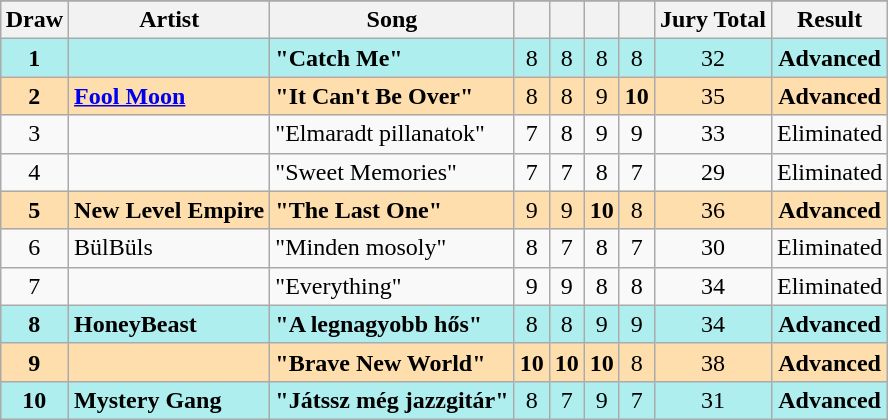<table class="sortable wikitable" style="margin: 1em auto 1em auto; text-align:center">
<tr>
</tr>
<tr>
<th>Draw</th>
<th>Artist</th>
<th>Song</th>
<th><small></small></th>
<th><small></small></th>
<th><small></small></th>
<th><small></small></th>
<th>Jury Total</th>
<th>Result</th>
</tr>
<tr style="background:paleturquoise;">
<td><strong>1</strong></td>
<td align="left"><strong></strong></td>
<td align="left"><strong>"Catch Me"</strong></td>
<td>8</td>
<td>8</td>
<td>8</td>
<td>8</td>
<td>32</td>
<td><strong>Advanced</strong></td>
</tr>
<tr style="background:navajowhite;">
<td><strong>2</strong></td>
<td align="left"><strong><a href='#'>Fool Moon</a></strong></td>
<td align="left"><strong>"It Can't Be Over"</strong></td>
<td>8</td>
<td>8</td>
<td>9</td>
<td><strong>10</strong></td>
<td>35</td>
<td><strong>Advanced</strong></td>
</tr>
<tr>
<td>3</td>
<td align="left"></td>
<td align="left">"Elmaradt pillanatok"</td>
<td>7</td>
<td>8</td>
<td>9</td>
<td>9</td>
<td>33</td>
<td>Eliminated</td>
</tr>
<tr>
<td>4</td>
<td align="left"></td>
<td align="left">"Sweet Memories"</td>
<td>7</td>
<td>7</td>
<td>8</td>
<td>7</td>
<td>29</td>
<td>Eliminated</td>
</tr>
<tr style="background:navajowhite;">
<td><strong>5</strong></td>
<td align="left"><strong>New Level Empire</strong></td>
<td align="left"><strong>"The Last One"</strong></td>
<td>9</td>
<td>9</td>
<td><strong>10</strong></td>
<td>8</td>
<td>36</td>
<td><strong>Advanced</strong></td>
</tr>
<tr>
<td>6</td>
<td align="left">BülBüls</td>
<td align="left">"Minden mosoly"</td>
<td>8</td>
<td>7</td>
<td>8</td>
<td>7</td>
<td>30</td>
<td>Eliminated</td>
</tr>
<tr>
<td>7</td>
<td align="left"></td>
<td align="left">"Everything"</td>
<td>9</td>
<td>9</td>
<td>8</td>
<td>8</td>
<td>34</td>
<td>Eliminated</td>
</tr>
<tr style="background:paleturquoise;">
<td><strong>8</strong></td>
<td align="left"><strong>HoneyBeast</strong></td>
<td align="left"><strong>"A legnagyobb hős"</strong></td>
<td>8</td>
<td>8</td>
<td>9</td>
<td>9</td>
<td>34</td>
<td><strong>Advanced</strong></td>
</tr>
<tr style="background:navajowhite;">
<td><strong>9</strong></td>
<td align="left"><strong></strong></td>
<td align="left"><strong>"Brave New World"</strong></td>
<td><strong>10</strong></td>
<td><strong>10</strong></td>
<td><strong>10</strong></td>
<td>8</td>
<td>38</td>
<td><strong>Advanced</strong></td>
</tr>
<tr style="background:paleturquoise;">
<td><strong>10</strong></td>
<td align="left"><strong>Mystery Gang</strong></td>
<td align="left"><strong>"Játssz még jazzgitár"</strong></td>
<td>8</td>
<td>7</td>
<td>9</td>
<td>7</td>
<td>31</td>
<td><strong>Advanced</strong></td>
</tr>
</table>
